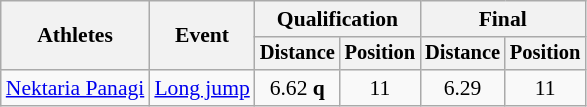<table class=wikitable style="font-size:90%">
<tr>
<th rowspan="2">Athletes</th>
<th rowspan="2">Event</th>
<th colspan="2">Qualification</th>
<th colspan="2">Final</th>
</tr>
<tr style="font-size:95%">
<th>Distance</th>
<th>Position</th>
<th>Distance</th>
<th>Position</th>
</tr>
<tr>
<td><a href='#'>Nektaria Panagi</a></td>
<td><a href='#'>Long jump</a></td>
<td align=center>6.62 <strong>q</strong></td>
<td align=center>11</td>
<td align=center>6.29</td>
<td align=center>11</td>
</tr>
</table>
